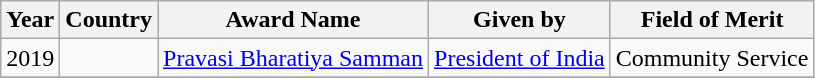<table class="wikitable">
<tr>
<th>Year</th>
<th>Country</th>
<th>Award Name</th>
<th>Given by</th>
<th>Field of Merit</th>
</tr>
<tr>
<td>2019</td>
<td></td>
<td><a href='#'>Pravasi Bharatiya Samman</a></td>
<td><a href='#'>President of India</a></td>
<td>Community Service</td>
</tr>
<tr>
</tr>
</table>
